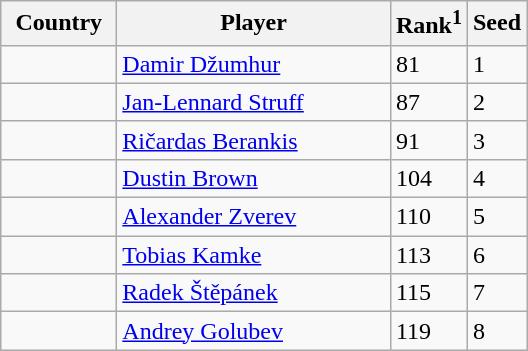<table class="sortable wikitable">
<tr>
<th width="70">Country</th>
<th width="175">Player</th>
<th>Rank<sup>1</sup></th>
<th>Seed</th>
</tr>
<tr>
<td></td>
<td><a href='#'>Damir Džumhur</a></td>
<td>81</td>
<td>1</td>
</tr>
<tr>
<td></td>
<td><a href='#'>Jan-Lennard Struff</a></td>
<td>87</td>
<td>2</td>
</tr>
<tr>
<td></td>
<td><a href='#'>Ričardas Berankis</a></td>
<td>91</td>
<td>3</td>
</tr>
<tr>
<td></td>
<td><a href='#'>Dustin Brown</a></td>
<td>104</td>
<td>4</td>
</tr>
<tr>
<td></td>
<td><a href='#'>Alexander Zverev</a></td>
<td>110</td>
<td>5</td>
</tr>
<tr>
<td></td>
<td><a href='#'>Tobias Kamke</a></td>
<td>113</td>
<td>6</td>
</tr>
<tr>
<td></td>
<td><a href='#'>Radek Štěpánek</a></td>
<td>115</td>
<td>7</td>
</tr>
<tr>
<td></td>
<td><a href='#'>Andrey Golubev</a></td>
<td>119</td>
<td>8</td>
</tr>
</table>
